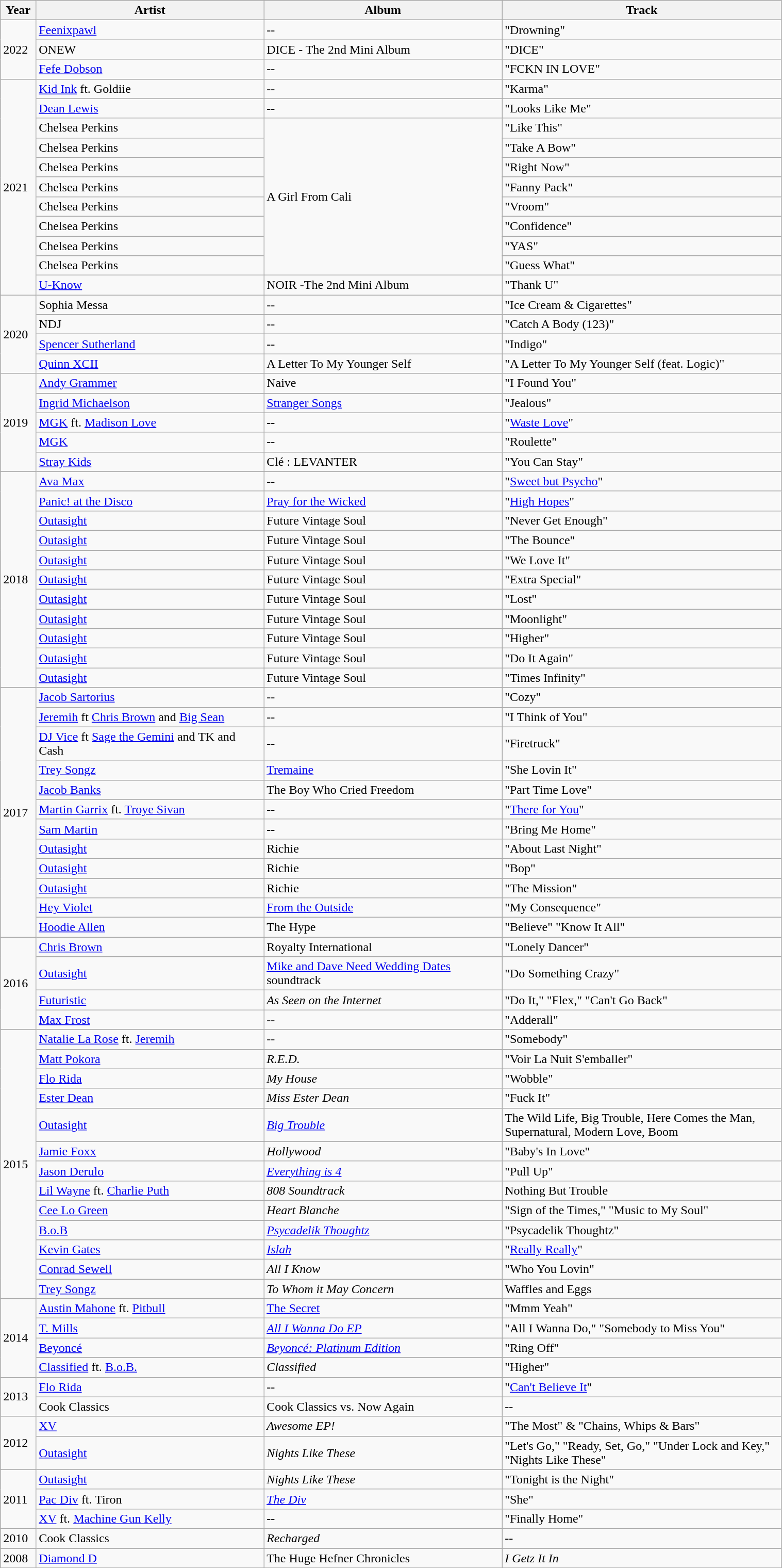<table style="width: 80%;" | class="wikitable sortable">
<tr>
<th width=2%>Year</th>
<th width=22%>Artist</th>
<th width=23%>Album</th>
<th width=27%>Track</th>
</tr>
<tr>
<td rowspan="3">2022</td>
<td><a href='#'>Feenixpawl</a></td>
<td>--</td>
<td>"Drowning"</td>
</tr>
<tr>
<td>ONEW</td>
<td>DICE - The 2nd Mini Album</td>
<td>"DICE"</td>
</tr>
<tr>
<td><a href='#'>Fefe Dobson</a></td>
<td>--</td>
<td>"FCKN IN LOVE"</td>
</tr>
<tr>
<td rowspan="11">2021</td>
<td><a href='#'>Kid Ink</a> ft. Goldiie</td>
<td>--</td>
<td>"Karma"</td>
</tr>
<tr>
<td><a href='#'>Dean Lewis</a></td>
<td>--</td>
<td>"Looks Like Me"</td>
</tr>
<tr>
<td>Chelsea Perkins</td>
<td rowspan="8">A Girl From Cali</td>
<td>"Like This"</td>
</tr>
<tr>
<td>Chelsea Perkins</td>
<td>"Take A Bow"</td>
</tr>
<tr>
<td>Chelsea Perkins</td>
<td>"Right Now"</td>
</tr>
<tr>
<td>Chelsea Perkins</td>
<td>"Fanny Pack"</td>
</tr>
<tr>
<td>Chelsea Perkins</td>
<td>"Vroom"</td>
</tr>
<tr>
<td>Chelsea Perkins</td>
<td>"Confidence"</td>
</tr>
<tr>
<td>Chelsea Perkins</td>
<td>"YAS"</td>
</tr>
<tr>
<td>Chelsea Perkins</td>
<td>"Guess What"</td>
</tr>
<tr>
<td><a href='#'>U-Know</a></td>
<td>NOIR -The 2nd Mini Album</td>
<td>"Thank U"</td>
</tr>
<tr>
<td rowspan="4">2020</td>
<td>Sophia Messa</td>
<td>--</td>
<td>"Ice Cream & Cigarettes"</td>
</tr>
<tr>
<td>NDJ</td>
<td>--</td>
<td>"Catch A Body (123)"</td>
</tr>
<tr>
<td><a href='#'>Spencer Sutherland</a></td>
<td>--</td>
<td>"Indigo"</td>
</tr>
<tr>
<td><a href='#'>Quinn XCII</a></td>
<td>A Letter To My Younger Self</td>
<td>"A Letter To My Younger Self (feat. Logic)" </td>
</tr>
<tr>
<td rowspan="5">2019</td>
<td><a href='#'>Andy Grammer</a></td>
<td>Naive</td>
<td>"I Found You"</td>
</tr>
<tr>
<td><a href='#'>Ingrid Michaelson</a></td>
<td><a href='#'>Stranger Songs</a></td>
<td>"Jealous"</td>
</tr>
<tr>
<td><a href='#'>MGK</a> ft. <a href='#'>Madison Love</a></td>
<td>--</td>
<td>"<a href='#'>Waste Love</a>"</td>
</tr>
<tr>
<td><a href='#'>MGK</a></td>
<td>--</td>
<td>"Roulette"</td>
</tr>
<tr>
<td><a href='#'>Stray Kids</a></td>
<td>Clé : LEVANTER</td>
<td>"You Can Stay"</td>
</tr>
<tr>
<td rowspan="11">2018</td>
<td><a href='#'>Ava Max</a></td>
<td>--</td>
<td>"<a href='#'>Sweet but Psycho</a>"</td>
</tr>
<tr>
<td><a href='#'>Panic! at the Disco</a></td>
<td><a href='#'>Pray for the Wicked</a></td>
<td>"<a href='#'>High Hopes</a>"</td>
</tr>
<tr>
<td><a href='#'>Outasight</a></td>
<td>Future Vintage Soul</td>
<td>"Never Get Enough"</td>
</tr>
<tr>
<td><a href='#'>Outasight</a></td>
<td>Future Vintage Soul</td>
<td>"The Bounce"</td>
</tr>
<tr>
<td><a href='#'>Outasight</a></td>
<td>Future Vintage Soul</td>
<td>"We Love It"</td>
</tr>
<tr>
<td><a href='#'>Outasight</a></td>
<td>Future Vintage Soul</td>
<td>"Extra Special"</td>
</tr>
<tr>
<td><a href='#'>Outasight</a></td>
<td>Future Vintage Soul</td>
<td>"Lost"</td>
</tr>
<tr>
<td><a href='#'>Outasight</a></td>
<td>Future Vintage Soul</td>
<td>"Moonlight"</td>
</tr>
<tr>
<td><a href='#'>Outasight</a></td>
<td>Future Vintage Soul</td>
<td>"Higher"</td>
</tr>
<tr>
<td><a href='#'>Outasight</a></td>
<td>Future Vintage Soul</td>
<td>"Do It Again"</td>
</tr>
<tr>
<td><a href='#'>Outasight</a></td>
<td>Future Vintage Soul</td>
<td>"Times Infinity"</td>
</tr>
<tr>
<td rowspan="12">2017</td>
<td><a href='#'>Jacob Sartorius</a></td>
<td>--</td>
<td>"Cozy"</td>
</tr>
<tr>
<td><a href='#'>Jeremih</a> ft <a href='#'>Chris Brown</a> and <a href='#'>Big Sean</a></td>
<td>--</td>
<td>"I Think of You"</td>
</tr>
<tr>
<td><a href='#'>DJ Vice</a> ft <a href='#'>Sage the Gemini</a> and TK and Cash</td>
<td>--</td>
<td>"Firetruck"</td>
</tr>
<tr>
<td><a href='#'>Trey Songz</a></td>
<td><a href='#'>Tremaine</a></td>
<td>"She Lovin It"</td>
</tr>
<tr>
<td><a href='#'>Jacob Banks</a></td>
<td>The Boy Who Cried Freedom</td>
<td>"Part Time Love"</td>
</tr>
<tr>
<td><a href='#'>Martin Garrix</a> ft. <a href='#'>Troye Sivan</a></td>
<td>--</td>
<td>"<a href='#'>There for You</a>"</td>
</tr>
<tr>
<td><a href='#'>Sam Martin</a></td>
<td>--</td>
<td>"Bring Me Home"</td>
</tr>
<tr>
<td><a href='#'>Outasight</a></td>
<td>Richie</td>
<td>"About Last Night"</td>
</tr>
<tr>
<td><a href='#'>Outasight</a></td>
<td>Richie</td>
<td>"Bop"</td>
</tr>
<tr>
<td><a href='#'>Outasight</a></td>
<td>Richie</td>
<td>"The Mission"</td>
</tr>
<tr>
<td><a href='#'>Hey Violet</a></td>
<td><a href='#'>From the Outside</a></td>
<td>"My Consequence"</td>
</tr>
<tr>
<td><a href='#'>Hoodie Allen</a></td>
<td>The Hype</td>
<td>"Believe" "Know It All"</td>
</tr>
<tr>
<td rowspan="4">2016</td>
<td><a href='#'>Chris Brown</a></td>
<td>Royalty International</td>
<td>"Lonely Dancer"</td>
</tr>
<tr>
<td><a href='#'>Outasight</a></td>
<td><a href='#'>Mike and Dave Need Wedding Dates</a> soundtrack</td>
<td>"Do Something Crazy"</td>
</tr>
<tr>
<td><a href='#'>Futuristic</a></td>
<td><em>As Seen on the Internet</em></td>
<td>"Do It," "Flex," "Can't Go Back"</td>
</tr>
<tr>
<td><a href='#'>Max Frost</a></td>
<td>--</td>
<td>"Adderall"</td>
</tr>
<tr>
<td rowspan="13">2015</td>
<td><a href='#'>Natalie La Rose</a> ft. <a href='#'>Jeremih</a></td>
<td>--</td>
<td>"Somebody"</td>
</tr>
<tr>
<td><a href='#'>Matt Pokora</a></td>
<td><em>R.E.D.</em></td>
<td>"Voir La Nuit S'emballer"</td>
</tr>
<tr>
<td><a href='#'>Flo Rida</a></td>
<td><em>My House</em></td>
<td>"Wobble"</td>
</tr>
<tr>
<td><a href='#'>Ester Dean</a></td>
<td><em>Miss Ester Dean</em></td>
<td>"Fuck It"</td>
</tr>
<tr>
<td><a href='#'>Outasight</a></td>
<td><em><a href='#'>Big Trouble</a></em></td>
<td>The Wild Life, Big Trouble, Here Comes the Man, Supernatural, Modern Love, Boom</td>
</tr>
<tr>
<td><a href='#'>Jamie Foxx</a></td>
<td><em>Hollywood</em></td>
<td>"Baby's In Love"</td>
</tr>
<tr>
<td><a href='#'>Jason Derulo</a></td>
<td><em><a href='#'>Everything is 4</a></em></td>
<td>"Pull Up"</td>
</tr>
<tr>
<td><a href='#'>Lil Wayne</a> ft. <a href='#'>Charlie Puth</a></td>
<td><em>808 Soundtrack</em></td>
<td>Nothing But Trouble</td>
</tr>
<tr>
<td><a href='#'>Cee Lo Green</a></td>
<td><em>Heart Blanche</em></td>
<td>"Sign of the Times," "Music to My Soul"</td>
</tr>
<tr>
<td><a href='#'>B.o.B</a></td>
<td><em><a href='#'>Psycadelik Thoughtz</a></em></td>
<td>"Psycadelik Thoughtz"</td>
</tr>
<tr>
<td><a href='#'>Kevin Gates</a></td>
<td><em><a href='#'>Islah</a></em></td>
<td>"<a href='#'>Really Really</a>"</td>
</tr>
<tr>
<td><a href='#'>Conrad Sewell</a></td>
<td><em>All I Know</em></td>
<td>"Who You Lovin"</td>
</tr>
<tr>
<td><a href='#'>Trey Songz</a></td>
<td><em>To Whom it May Concern</em></td>
<td>Waffles and Eggs</td>
</tr>
<tr>
<td rowspan="4">2014</td>
<td><a href='#'>Austin Mahone</a> ft. <a href='#'>Pitbull</a></td>
<td><a href='#'>The Secret</a></td>
<td>"Mmm Yeah"</td>
</tr>
<tr>
<td><a href='#'>T. Mills</a></td>
<td><em><a href='#'>All I Wanna Do EP</a></em></td>
<td>"All I Wanna Do," "Somebody to Miss You"</td>
</tr>
<tr>
<td><a href='#'>Beyoncé</a></td>
<td><em><a href='#'>Beyoncé: Platinum Edition</a></em></td>
<td>"Ring Off"</td>
</tr>
<tr>
<td><a href='#'>Classified</a> ft. <a href='#'>B.o.B.</a></td>
<td><em>Classified</em></td>
<td>"Higher"</td>
</tr>
<tr>
<td rowspan="2">2013</td>
<td><a href='#'>Flo Rida</a></td>
<td>--</td>
<td>"<a href='#'>Can't Believe It</a>"</td>
</tr>
<tr>
<td>Cook Classics</td>
<td>Cook Classics vs. Now Again</td>
<td>--</td>
</tr>
<tr>
<td rowspan="2">2012</td>
<td><a href='#'>XV</a></td>
<td><em>Awesome EP!</em></td>
<td>"The Most" & "Chains, Whips & Bars"</td>
</tr>
<tr>
<td><a href='#'>Outasight</a></td>
<td><em>Nights Like These</em></td>
<td>"Let's Go," "Ready, Set, Go," "Under Lock and Key," "Nights Like These"</td>
</tr>
<tr>
<td rowspan="3">2011</td>
<td><a href='#'>Outasight</a></td>
<td><em>Nights Like These</em></td>
<td>"Tonight is the Night"</td>
</tr>
<tr>
<td><a href='#'>Pac Div</a> ft. Tiron</td>
<td><em><a href='#'>The Div</a></em></td>
<td>"She"</td>
</tr>
<tr>
<td><a href='#'>XV</a> ft. <a href='#'>Machine Gun Kelly</a></td>
<td>--</td>
<td>"Finally Home"</td>
</tr>
<tr>
<td rowspan="1">2010</td>
<td>Cook Classics</td>
<td><em>Recharged</em></td>
<td>--</td>
</tr>
<tr>
<td>2008</td>
<td><a href='#'>Diamond D</a></td>
<td>The Huge Hefner Chronicles</td>
<td><em>I Getz It In</em></td>
</tr>
<tr>
</tr>
</table>
